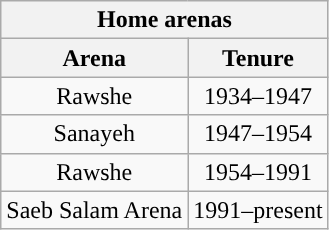<table class="wikitable" style="text-align:center">
<tr>
<th colspan="3">Home arenas</th>
</tr>
<tr>
<th>Arena</th>
<th>Tenure</th>
</tr>
<tr>
<td>Rawshe</td>
<td>1934–1947</td>
</tr>
<tr>
<td>Sanayeh</td>
<td>1947–1954</td>
</tr>
<tr>
<td>Rawshe</td>
<td>1954–1991</td>
</tr>
<tr>
<td>Saeb Salam Arena</td>
<td>1991–present</td>
</tr>
</table>
